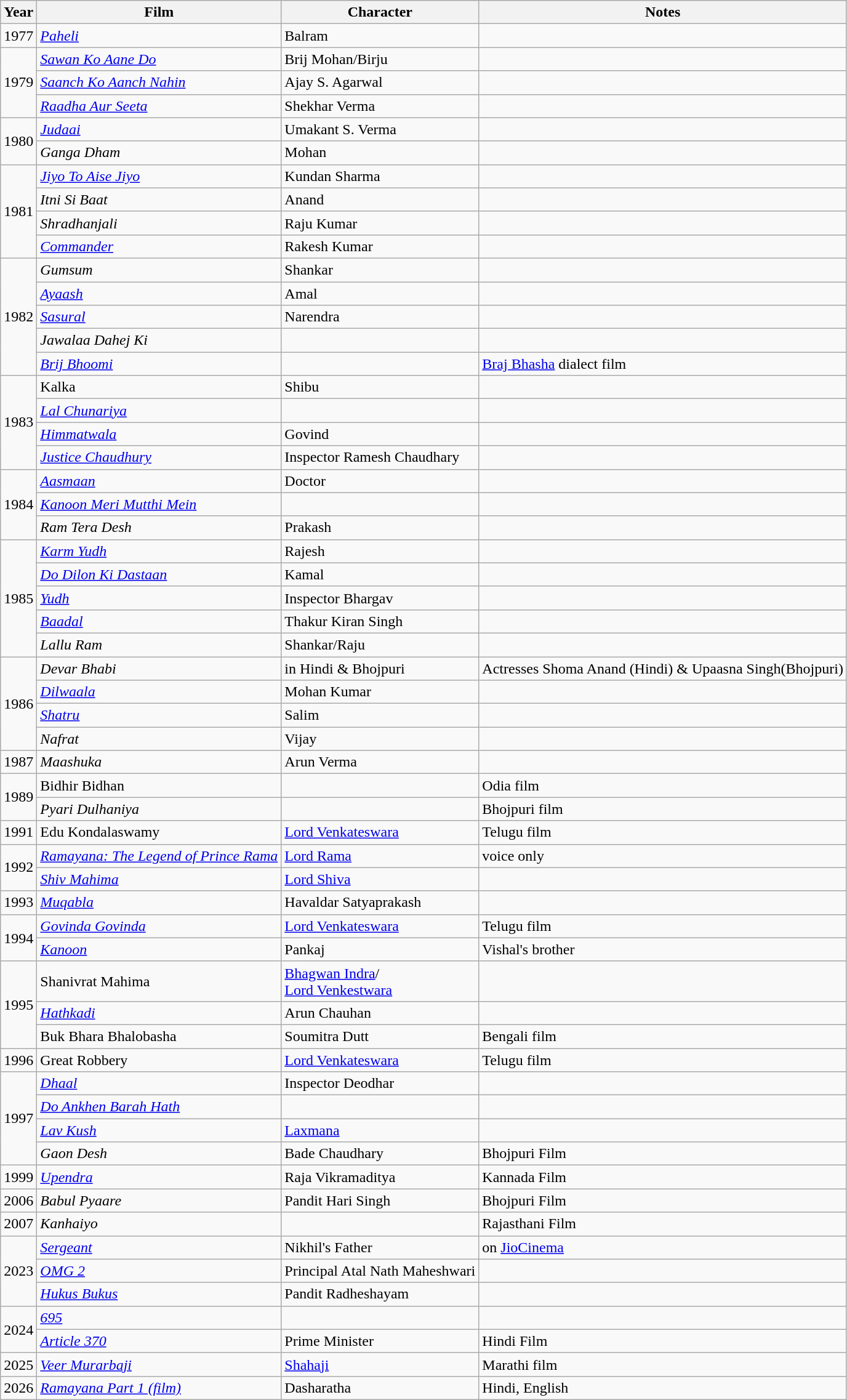<table class="wikitable">
<tr>
<th>Year</th>
<th>Film</th>
<th>Character</th>
<th>Notes</th>
</tr>
<tr>
<td>1977</td>
<td><em><a href='#'>Paheli</a></em></td>
<td>Balram</td>
<td></td>
</tr>
<tr>
<td rowspan="3">1979</td>
<td><em><a href='#'>Sawan Ko Aane Do</a></em></td>
<td>Brij Mohan/Birju</td>
<td></td>
</tr>
<tr>
<td><em><a href='#'>Saanch Ko Aanch Nahin</a></em></td>
<td>Ajay S. Agarwal</td>
<td></td>
</tr>
<tr>
<td><em><a href='#'>Raadha Aur Seeta</a></em></td>
<td>Shekhar Verma</td>
<td></td>
</tr>
<tr>
<td rowspan="2">1980</td>
<td><em><a href='#'>Judaai</a></em></td>
<td>Umakant S. Verma</td>
<td></td>
</tr>
<tr>
<td><em>Ganga Dham</em></td>
<td>Mohan</td>
<td></td>
</tr>
<tr>
<td rowspan="4">1981</td>
<td><em><a href='#'>Jiyo To Aise Jiyo</a></em></td>
<td>Kundan Sharma</td>
<td></td>
</tr>
<tr>
<td><em>Itni Si Baat</em></td>
<td>Anand</td>
<td></td>
</tr>
<tr>
<td><em>Shradhanjali</em></td>
<td>Raju Kumar</td>
<td></td>
</tr>
<tr>
<td><em><a href='#'>Commander</a></em></td>
<td>Rakesh Kumar</td>
<td></td>
</tr>
<tr>
<td rowspan="5">1982</td>
<td><em>Gumsum</em></td>
<td>Shankar</td>
<td></td>
</tr>
<tr>
<td><em><a href='#'>Ayaash</a></em></td>
<td>Amal</td>
<td></td>
</tr>
<tr>
<td><em><a href='#'>Sasural</a></em></td>
<td>Narendra</td>
<td></td>
</tr>
<tr>
<td><em>Jawalaa Dahej Ki</em></td>
<td></td>
<td></td>
</tr>
<tr>
<td><em><a href='#'>Brij Bhoomi</a></em></td>
<td></td>
<td><a href='#'>Braj Bhasha</a> dialect film</td>
</tr>
<tr>
<td rowspan="4">1983</td>
<td Kalka (1983 film)>Kalka</td>
<td>Shibu</td>
<td></td>
</tr>
<tr>
<td><em><a href='#'>Lal Chunariya</a></em></td>
<td></td>
<td></td>
</tr>
<tr>
<td><em><a href='#'>Himmatwala</a></em></td>
<td>Govind</td>
<td></td>
</tr>
<tr>
<td><em><a href='#'>Justice Chaudhury</a></em></td>
<td>Inspector Ramesh Chaudhary</td>
<td></td>
</tr>
<tr>
<td rowspan="3">1984</td>
<td><em><a href='#'>Aasmaan</a></em></td>
<td>Doctor</td>
<td></td>
</tr>
<tr>
<td><em><a href='#'>Kanoon Meri Mutthi Mein</a></em></td>
<td></td>
<td></td>
</tr>
<tr>
<td><em>Ram Tera Desh</em></td>
<td>Prakash</td>
<td></td>
</tr>
<tr>
<td rowspan="5">1985</td>
<td><em><a href='#'>Karm Yudh</a></em></td>
<td>Rajesh</td>
<td></td>
</tr>
<tr>
<td><em><a href='#'>Do Dilon Ki Dastaan</a></em></td>
<td>Kamal</td>
<td></td>
</tr>
<tr>
<td><em><a href='#'>Yudh</a></em></td>
<td>Inspector Bhargav</td>
<td></td>
</tr>
<tr>
<td><em><a href='#'>Baadal</a></em></td>
<td>Thakur Kiran Singh</td>
<td></td>
</tr>
<tr>
<td><em>Lallu Ram</em></td>
<td>Shankar/Raju</td>
<td></td>
</tr>
<tr>
<td rowspan="4">1986</td>
<td><em>Devar Bhabi</em></td>
<td>in Hindi & Bhojpuri</td>
<td>Actresses Shoma Anand (Hindi) & Upaasna Singh(Bhojpuri)</td>
</tr>
<tr>
<td><em><a href='#'>Dilwaala</a></em></td>
<td>Mohan Kumar</td>
<td></td>
</tr>
<tr>
<td><em><a href='#'>Shatru</a></em></td>
<td>Salim</td>
<td></td>
</tr>
<tr>
<td><em>Nafrat</em></td>
<td>Vijay</td>
<td></td>
</tr>
<tr>
<td>1987</td>
<td><em>Maashuka</em></td>
<td>Arun Verma</td>
<td></td>
</tr>
<tr>
<td rowspan="2">1989</td>
<td>Bidhir Bidhan</td>
<td></td>
<td>Odia film</td>
</tr>
<tr>
<td><em>Pyari Dulhaniya</em></td>
<td></td>
<td>Bhojpuri film</td>
</tr>
<tr>
<td>1991</td>
<td>Edu Kondalaswamy</td>
<td><a href='#'>Lord Venkateswara</a></td>
<td>Telugu film</td>
</tr>
<tr>
<td rowspan="2">1992</td>
<td><em><a href='#'>Ramayana: The Legend of Prince Rama</a></em></td>
<td><a href='#'>Lord Rama</a></td>
<td>voice only</td>
</tr>
<tr>
<td><em><a href='#'>Shiv Mahima</a></em></td>
<td><a href='#'>Lord Shiva</a></td>
<td></td>
</tr>
<tr>
<td>1993</td>
<td><em><a href='#'>Muqabla</a></em></td>
<td>Havaldar Satyaprakash</td>
<td></td>
</tr>
<tr>
<td rowspan="2">1994</td>
<td><em><a href='#'>Govinda Govinda</a></em></td>
<td><a href='#'>Lord Venkateswara</a></td>
<td>Telugu film</td>
</tr>
<tr>
<td><em><a href='#'>Kanoon</a></em></td>
<td>Pankaj</td>
<td>Vishal's brother</td>
</tr>
<tr>
<td rowspan="3">1995</td>
<td>Shanivrat Mahima</td>
<td><a href='#'>Bhagwan Indra</a>/<br><a href='#'>Lord Venkestwara</a></td>
<td></td>
</tr>
<tr>
<td><em><a href='#'>Hathkadi</a></em></td>
<td>Arun Chauhan</td>
<td></td>
</tr>
<tr>
<td>Buk Bhara Bhalobasha</td>
<td>Soumitra Dutt</td>
<td>Bengali film</td>
</tr>
<tr>
<td>1996</td>
<td>Great Robbery</td>
<td><a href='#'>Lord Venkateswara</a></td>
<td>Telugu film</td>
</tr>
<tr>
<td rowspan="4">1997</td>
<td><em><a href='#'>Dhaal</a></em></td>
<td>Inspector Deodhar</td>
<td></td>
</tr>
<tr>
<td><em><a href='#'>Do Ankhen Barah Hath</a></em></td>
<td></td>
<td></td>
</tr>
<tr>
<td><em><a href='#'>Lav Kush</a></em></td>
<td><a href='#'>Laxmana</a></td>
<td></td>
</tr>
<tr>
<td><em>Gaon Desh</em></td>
<td>Bade Chaudhary</td>
<td>Bhojpuri Film</td>
</tr>
<tr>
<td>1999</td>
<td><em><a href='#'>Upendra</a></em></td>
<td>Raja Vikramaditya</td>
<td>Kannada Film</td>
</tr>
<tr>
<td>2006</td>
<td><em>Babul Pyaare</em></td>
<td>Pandit Hari Singh</td>
<td>Bhojpuri Film</td>
</tr>
<tr>
<td>2007</td>
<td><em>Kanhaiyo</em></td>
<td></td>
<td>Rajasthani Film</td>
</tr>
<tr>
<td rowspan="3">2023</td>
<td><em><a href='#'>Sergeant</a></em></td>
<td>Nikhil's Father</td>
<td>on <a href='#'>JioCinema</a></td>
</tr>
<tr>
<td><em><a href='#'>OMG 2</a></em></td>
<td>Principal Atal Nath Maheshwari</td>
<td></td>
</tr>
<tr>
<td><em><a href='#'>Hukus Bukus</a></em></td>
<td>Pandit Radheshayam</td>
<td></td>
</tr>
<tr>
<td rowspan="2">2024</td>
<td><em><a href='#'>695</a></em></td>
<td></td>
<td></td>
</tr>
<tr>
<td><em><a href='#'>Article 370</a></em></td>
<td>Prime Minister</td>
<td>Hindi Film</td>
</tr>
<tr>
<td>2025</td>
<td><em><a href='#'>Veer Murarbaji</a></em></td>
<td><a href='#'>Shahaji</a></td>
<td>Marathi film</td>
</tr>
<tr>
<td>2026</td>
<td><em><a href='#'>Ramayana Part 1 (film)</a></em></td>
<td>Dasharatha</td>
<td>Hindi, English</td>
</tr>
</table>
